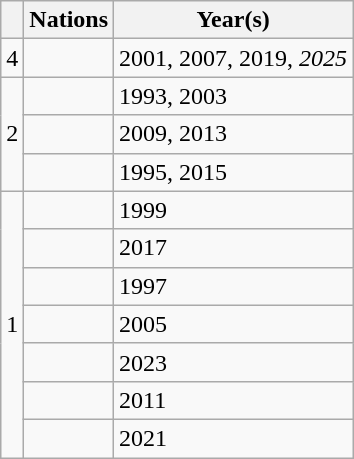<table class="wikitable">
<tr>
<th></th>
<th>Nations</th>
<th>Year(s)</th>
</tr>
<tr>
<td align=center>4</td>
<td></td>
<td>2001, 2007, 2019, <em>2025</em></td>
</tr>
<tr>
<td align=center rowspan=3>2</td>
<td><em></em></td>
<td>1993, 2003</td>
</tr>
<tr>
<td></td>
<td>2009, 2013</td>
</tr>
<tr>
<td></td>
<td>1995, 2015</td>
</tr>
<tr>
<td align=center rowspan=7>1</td>
<td></td>
<td>1999</td>
</tr>
<tr>
<td></td>
<td>2017</td>
</tr>
<tr>
<td></td>
<td>1997</td>
</tr>
<tr>
<td></td>
<td>2005</td>
</tr>
<tr>
<td></td>
<td>2023</td>
</tr>
<tr>
<td></td>
<td>2011</td>
</tr>
<tr>
<td></td>
<td>2021</td>
</tr>
</table>
